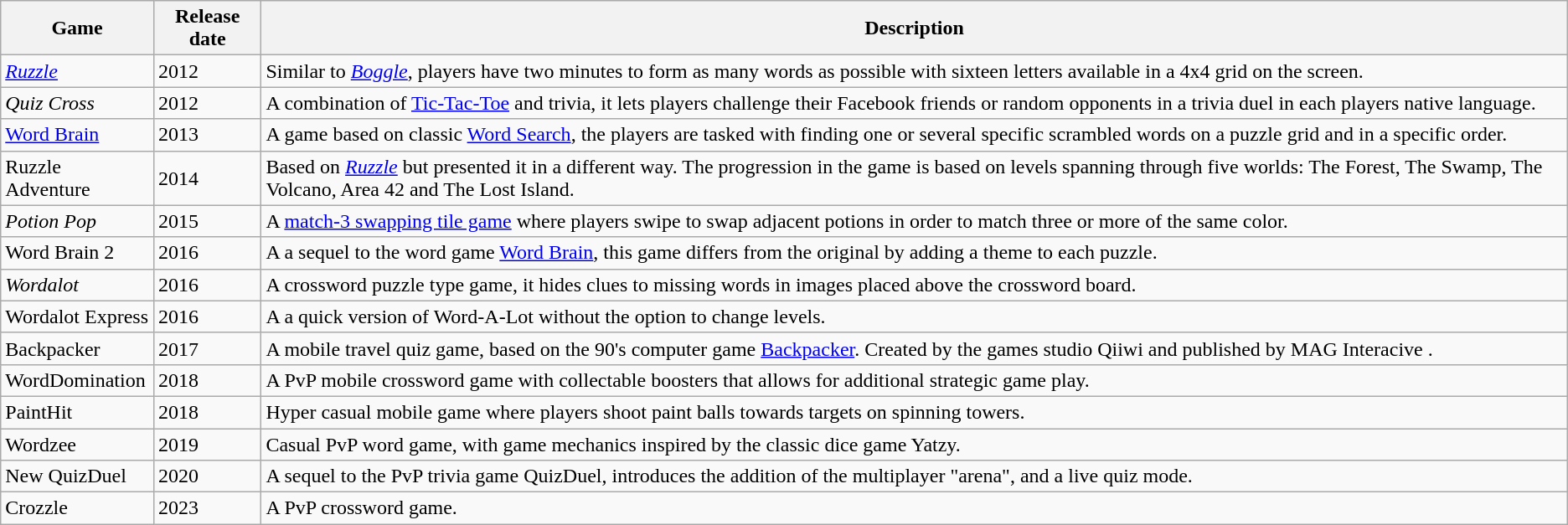<table class="wikitable">
<tr>
<th>Game</th>
<th>Release date</th>
<th>Description</th>
</tr>
<tr>
<td><em><a href='#'>Ruzzle</a></em></td>
<td>2012</td>
<td>Similar to <em><a href='#'>Boggle</a></em>, players have two minutes to form as many words as possible with sixteen letters available in a 4x4 grid on the screen.</td>
</tr>
<tr>
<td><em>Quiz Cross</em></td>
<td>2012</td>
<td>A combination of <a href='#'>Tic-Tac-Toe</a> and trivia, it lets players challenge their Facebook friends or random opponents in a trivia duel in each players native language.</td>
</tr>
<tr>
<td><a href='#'>Word Brain</a></td>
<td>2013</td>
<td>A game based on classic <a href='#'>Word Search</a>, the players are tasked with finding one or several specific scrambled words on a puzzle grid and in a specific order.</td>
</tr>
<tr>
<td>Ruzzle Adventure</td>
<td>2014</td>
<td>Based on <em><a href='#'>Ruzzle</a></em> but presented it in a different way. The progression in the game is based on levels spanning through five worlds: The Forest, The Swamp, The Volcano, Area 42 and The Lost Island.</td>
</tr>
<tr>
<td><em>Potion Pop</em></td>
<td>2015</td>
<td>A <a href='#'>match-3 swapping tile game</a> where players swipe to swap adjacent potions in order to match three or more of the same color.</td>
</tr>
<tr>
<td>Word Brain 2</td>
<td>2016</td>
<td>A a sequel to the word game <a href='#'>Word Brain</a>, this game differs from the original by adding a theme to each puzzle.</td>
</tr>
<tr>
<td><em>Wordalot</em></td>
<td>2016</td>
<td>A crossword puzzle type game, it hides clues to missing words in images placed above the crossword board.</td>
</tr>
<tr>
<td>Wordalot Express</td>
<td>2016</td>
<td>A a quick version of Word-A-Lot without the option to change levels.</td>
</tr>
<tr>
<td>Backpacker</td>
<td>2017</td>
<td>A mobile travel quiz game, based on the 90's computer game <a href='#'>Backpacker</a>. Created by the games studio Qiiwi and published by MAG Interacive .</td>
</tr>
<tr>
<td>WordDomination</td>
<td>2018</td>
<td>A PvP mobile crossword game with collectable boosters that allows for additional strategic game play.</td>
</tr>
<tr>
<td>PaintHit</td>
<td>2018</td>
<td>Hyper casual mobile game where players shoot paint balls towards targets on spinning towers.</td>
</tr>
<tr>
<td>Wordzee</td>
<td>2019</td>
<td>Casual PvP word game, with game mechanics inspired by the classic dice game Yatzy.</td>
</tr>
<tr>
<td>New QuizDuel</td>
<td>2020</td>
<td>A sequel to the PvP trivia game QuizDuel, introduces the addition of the multiplayer "arena", and a live quiz mode.</td>
</tr>
<tr>
<td>Crozzle</td>
<td>2023</td>
<td>A PvP crossword game.</td>
</tr>
</table>
